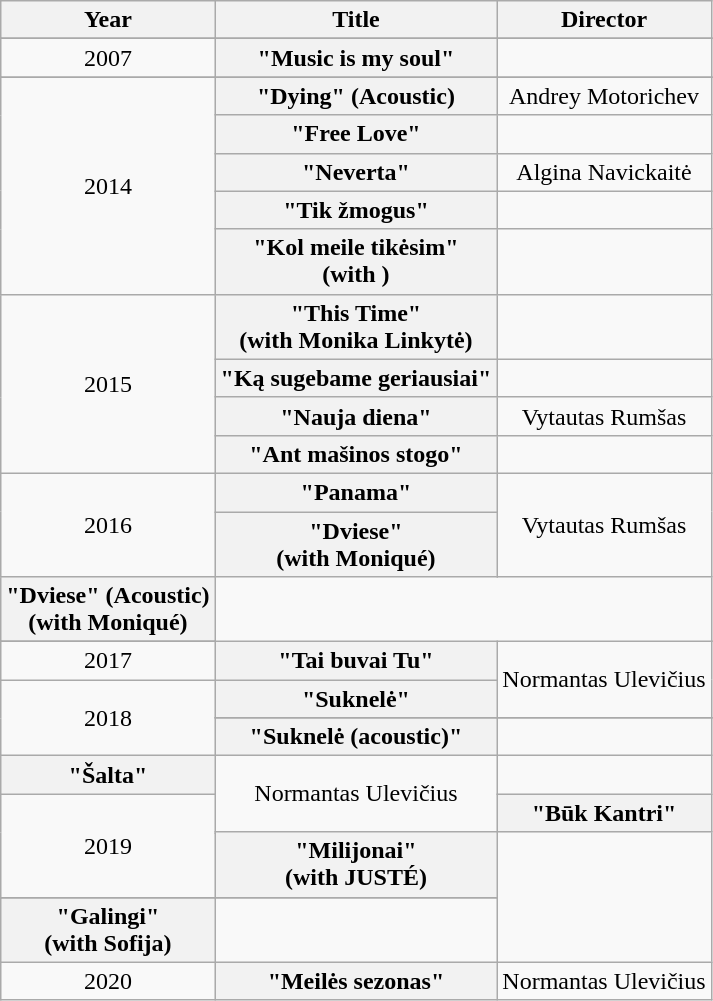<table class="wikitable plainrowheaders" style="text-align:center;">
<tr>
<th scope="col">Year</th>
<th scope="col">Title</th>
<th scope="col">Director</th>
</tr>
<tr>
</tr>
<tr>
<td rowspan="1">2007</td>
<th scope="row">"Music is my soul"</th>
<td></td>
</tr>
<tr>
</tr>
<tr>
<td rowspan="5">2014</td>
<th scope="row">"Dying" (Acoustic)</th>
<td>Andrey Motorichev</td>
</tr>
<tr>
<th scope="row">"Free Love"</th>
<td></td>
</tr>
<tr>
<th scope="row">"Neverta"</th>
<td>Algina Navickaitė</td>
</tr>
<tr>
<th scope="row">"Tik žmogus"</th>
<td></td>
</tr>
<tr>
<th scope="row">"Kol meile tikėsim"<br><span>(with )</span></th>
<td></td>
</tr>
<tr>
<td rowspan="4">2015</td>
<th scope="row">"This Time"<br><span>(with Monika Linkytė)</span></th>
<td></td>
</tr>
<tr>
<th scope="row">"Ką sugebame geriausiai"</th>
<td></td>
</tr>
<tr>
<th scope="row">"Nauja diena"</th>
<td>Vytautas Rumšas</td>
</tr>
<tr>
<th scope="row">"Ant mašinos stogo"</th>
<td></td>
</tr>
<tr>
<td rowspan="3">2016</td>
<th scope="row">"Panama"</th>
<td rowspan="3">Vytautas Rumšas</td>
</tr>
<tr>
<th scope="row">"Dviese"<br><span>(with Moniqué)</span></th>
</tr>
<tr>
</tr>
<tr>
<th scope="row">"Dviese" (Acoustic)<br><span>(with Moniqué)</span></th>
</tr>
<tr>
</tr>
<tr>
<td rowspan="1">2017</td>
<th scope="row">"Tai buvai Tu"</th>
<td rowspan="2">Normantas Ulevičius</td>
</tr>
<tr>
<td rowspan="3">2018</td>
<th scope="row">"Suknelė"</th>
</tr>
<tr>
</tr>
<tr>
<th scope="row">"Suknelė (acoustic)"</th>
<td></td>
</tr>
<tr>
<th scope="row">"Šalta"</th>
<td rowspan="3">Normantas Ulevičius</td>
</tr>
<tr>
<td rowspan="3">2019</td>
<th scope="row">"Būk Kantri"</th>
</tr>
<tr>
</tr>
<tr>
<th scope="row">"Milijonai"<br><span>(with JUSTÉ)</span></th>
</tr>
<tr>
</tr>
<tr>
<th scope="row">"Galingi"<br><span>(with Sofija)</span></th>
<td></td>
</tr>
<tr>
<td rowspan="1">2020</td>
<th scope="row">"Meilės sezonas"</th>
<td>Normantas Ulevičius</td>
</tr>
</table>
